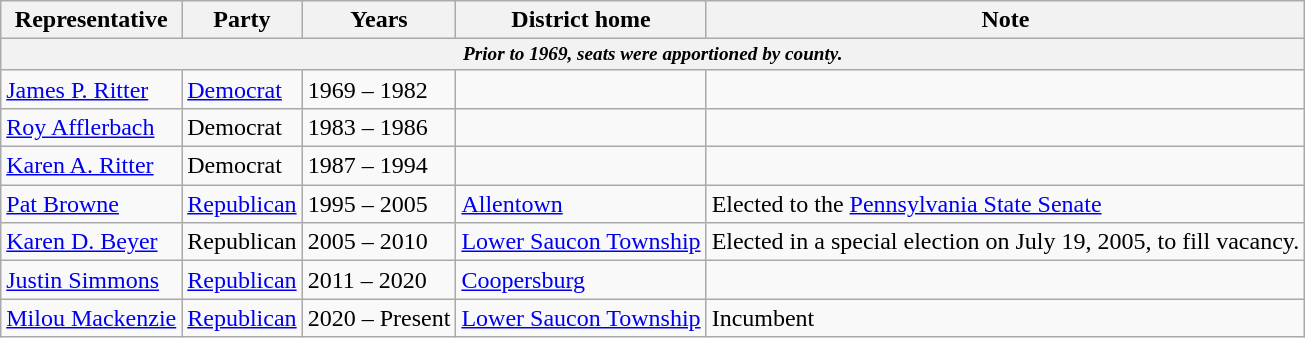<table class=wikitable>
<tr valign=bottom>
<th>Representative</th>
<th>Party</th>
<th>Years</th>
<th>District home</th>
<th>Note</th>
</tr>
<tr>
<th colspan=5 style="font-size: 80%;"><em>Prior to 1969, seats were apportioned by county.</em></th>
</tr>
<tr>
<td><a href='#'>James P. Ritter</a></td>
<td><a href='#'>Democrat</a></td>
<td>1969 – 1982</td>
<td></td>
<td></td>
</tr>
<tr>
<td><a href='#'>Roy Afflerbach</a></td>
<td>Democrat</td>
<td>1983 – 1986</td>
<td></td>
<td></td>
</tr>
<tr>
<td><a href='#'>Karen A. Ritter</a></td>
<td>Democrat</td>
<td>1987 – 1994</td>
<td></td>
<td></td>
</tr>
<tr>
<td><a href='#'>Pat Browne</a></td>
<td><a href='#'>Republican</a></td>
<td>1995 – 2005</td>
<td><a href='#'>Allentown</a></td>
<td>Elected to the <a href='#'>Pennsylvania State Senate</a></td>
</tr>
<tr>
<td><a href='#'>Karen D. Beyer</a></td>
<td>Republican</td>
<td>2005 – 2010</td>
<td><a href='#'>Lower Saucon Township</a></td>
<td>Elected in a special election on July 19, 2005, to fill vacancy.</td>
</tr>
<tr>
<td><a href='#'>Justin Simmons</a></td>
<td><a href='#'>Republican</a></td>
<td>2011 – 2020</td>
<td><a href='#'>Coopersburg</a></td>
<td></td>
</tr>
<tr>
<td><a href='#'>Milou Mackenzie</a></td>
<td><a href='#'>Republican</a></td>
<td>2020 – Present</td>
<td><a href='#'>Lower Saucon Township</a></td>
<td>Incumbent</td>
</tr>
</table>
